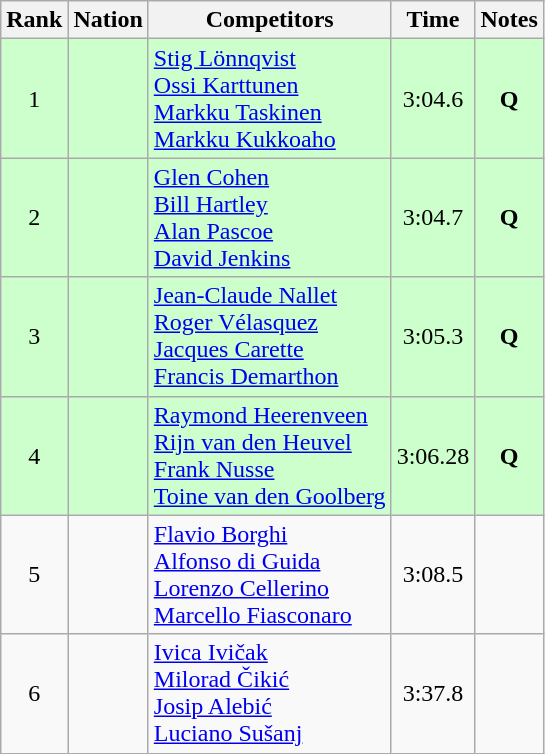<table class="wikitable sortable" style="text-align:center">
<tr>
<th>Rank</th>
<th>Nation</th>
<th>Competitors</th>
<th>Time</th>
<th>Notes</th>
</tr>
<tr bgcolor=ccffcc>
<td>1</td>
<td align=left></td>
<td align=left><a href='#'>Stig Lönnqvist</a><br><a href='#'>Ossi Karttunen</a><br><a href='#'>Markku Taskinen</a><br><a href='#'>Markku Kukkoaho</a></td>
<td>3:04.6</td>
<td><strong>Q</strong></td>
</tr>
<tr bgcolor=ccffcc>
<td>2</td>
<td align=left></td>
<td align=left><a href='#'>Glen Cohen</a><br><a href='#'>Bill Hartley</a><br><a href='#'>Alan Pascoe</a><br><a href='#'>David Jenkins</a></td>
<td>3:04.7</td>
<td><strong>Q</strong></td>
</tr>
<tr bgcolor=ccffcc>
<td>3</td>
<td align=left></td>
<td align=left><a href='#'>Jean-Claude Nallet</a><br><a href='#'>Roger Vélasquez</a><br><a href='#'>Jacques Carette</a><br><a href='#'>Francis Demarthon</a></td>
<td>3:05.3</td>
<td><strong>Q</strong></td>
</tr>
<tr bgcolor=ccffcc>
<td>4</td>
<td align=left></td>
<td align=left><a href='#'>Raymond Heerenveen</a><br><a href='#'>Rijn van den Heuvel</a><br><a href='#'>Frank Nusse</a><br><a href='#'>Toine van den Goolberg</a></td>
<td>3:06.28</td>
<td><strong>Q</strong></td>
</tr>
<tr>
<td>5</td>
<td align=left></td>
<td align=left><a href='#'>Flavio Borghi</a><br><a href='#'>Alfonso di Guida</a><br><a href='#'>Lorenzo Cellerino</a><br><a href='#'>Marcello Fiasconaro</a></td>
<td>3:08.5</td>
<td></td>
</tr>
<tr>
<td>6</td>
<td align=left></td>
<td align=left><a href='#'>Ivica Ivičak</a><br><a href='#'>Milorad Čikić</a><br><a href='#'>Josip Alebić</a><br><a href='#'>Luciano Sušanj</a></td>
<td>3:37.8</td>
<td></td>
</tr>
</table>
